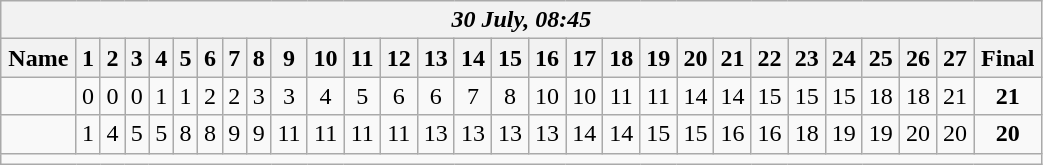<table class=wikitable style="text-align:center; width: 55%">
<tr>
<th colspan=29><em>30 July, 08:45</em></th>
</tr>
<tr>
<th>Name</th>
<th>1</th>
<th>2</th>
<th>3</th>
<th>4</th>
<th>5</th>
<th>6</th>
<th>7</th>
<th>8</th>
<th>9</th>
<th>10</th>
<th>11</th>
<th>12</th>
<th>13</th>
<th>14</th>
<th>15</th>
<th>16</th>
<th>17</th>
<th>18</th>
<th>19</th>
<th>20</th>
<th>21</th>
<th>22</th>
<th>23</th>
<th>24</th>
<th>25</th>
<th>26</th>
<th>27</th>
<th>Final</th>
</tr>
<tr>
<td align=left><strong></strong></td>
<td>0</td>
<td>0</td>
<td>0</td>
<td>1</td>
<td>1</td>
<td>2</td>
<td>2</td>
<td>3</td>
<td>3</td>
<td>4</td>
<td>5</td>
<td>6</td>
<td>6</td>
<td>7</td>
<td>8</td>
<td>10</td>
<td>10</td>
<td>11</td>
<td>11</td>
<td>14</td>
<td>14</td>
<td>15</td>
<td>15</td>
<td>15</td>
<td>18</td>
<td>18</td>
<td>21</td>
<td><strong>21</strong></td>
</tr>
<tr>
<td align=left></td>
<td>1</td>
<td>4</td>
<td>5</td>
<td>5</td>
<td>8</td>
<td>8</td>
<td>9</td>
<td>9</td>
<td>11</td>
<td>11</td>
<td>11</td>
<td>11</td>
<td>13</td>
<td>13</td>
<td>13</td>
<td>13</td>
<td>14</td>
<td>14</td>
<td>15</td>
<td>15</td>
<td>16</td>
<td>16</td>
<td>18</td>
<td>19</td>
<td>19</td>
<td>20</td>
<td>20</td>
<td><strong>20</strong></td>
</tr>
<tr>
<td colspan=29></td>
</tr>
</table>
